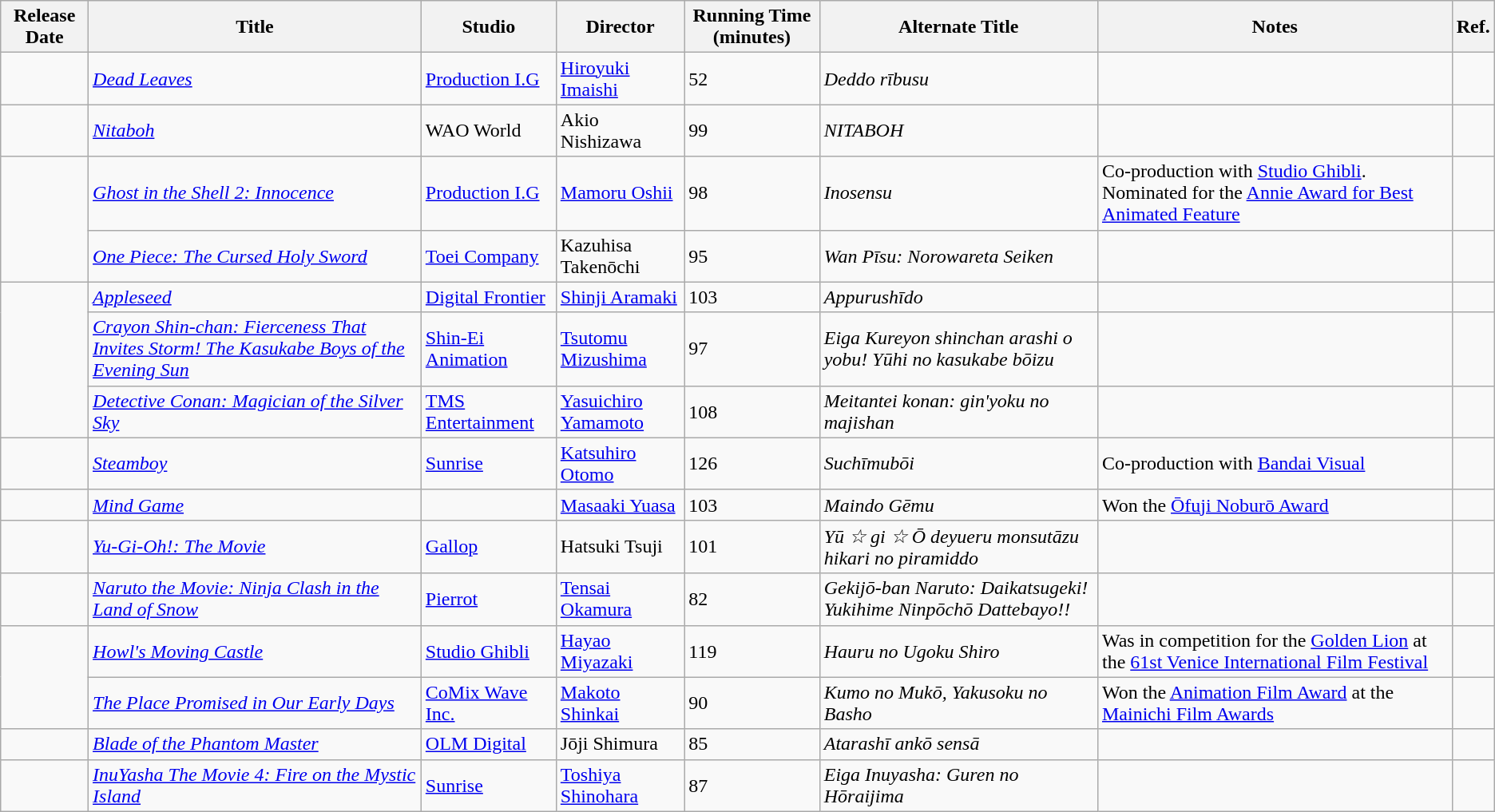<table class="wikitable sortable mw-collapsible">
<tr>
<th>Release Date</th>
<th>Title</th>
<th>Studio</th>
<th>Director</th>
<th>Running Time (minutes)</th>
<th>Alternate Title</th>
<th>Notes</th>
<th>Ref.</th>
</tr>
<tr>
<td></td>
<td><em><a href='#'>Dead Leaves</a></em></td>
<td><a href='#'>Production I.G</a></td>
<td><a href='#'>Hiroyuki Imaishi</a></td>
<td>52</td>
<td><em>Deddo rībusu</em></td>
<td></td>
<td></td>
</tr>
<tr>
<td></td>
<td><a href='#'><em>Nitaboh</em></a></td>
<td>WAO World</td>
<td>Akio Nishizawa</td>
<td>99</td>
<td><em>NITABOH</em></td>
<td></td>
<td></td>
</tr>
<tr>
<td rowspan="2"></td>
<td><em><a href='#'>Ghost in the Shell 2: Innocence</a></em></td>
<td><a href='#'>Production I.G</a></td>
<td><a href='#'>Mamoru Oshii</a></td>
<td>98</td>
<td><em>Inosensu</em></td>
<td>Co-production with <a href='#'>Studio Ghibli</a>. Nominated for the <a href='#'>Annie Award for Best Animated Feature</a></td>
<td></td>
</tr>
<tr>
<td><em><a href='#'>One Piece: The Cursed Holy Sword</a></em></td>
<td><a href='#'>Toei Company</a></td>
<td>Kazuhisa Takenōchi</td>
<td>95</td>
<td><em>Wan Pīsu: Norowareta Seiken</em></td>
<td></td>
<td></td>
</tr>
<tr>
<td rowspan="3"></td>
<td><em><a href='#'>Appleseed</a></em></td>
<td><a href='#'>Digital Frontier</a></td>
<td><a href='#'>Shinji Aramaki</a></td>
<td>103</td>
<td><em>Appurushīdo</em></td>
<td></td>
<td></td>
</tr>
<tr>
<td><em><a href='#'>Crayon Shin-chan: Fierceness That Invites Storm! The Kasukabe Boys of the Evening Sun</a></em></td>
<td><a href='#'>Shin-Ei Animation</a></td>
<td><a href='#'>Tsutomu Mizushima</a></td>
<td>97</td>
<td><em>Eiga Kureyon shinchan arashi o yobu! Yūhi no kasukabe bōizu</em></td>
<td></td>
<td></td>
</tr>
<tr>
<td><em><a href='#'>Detective Conan: Magician of the Silver Sky</a></em></td>
<td><a href='#'>TMS Entertainment</a></td>
<td><a href='#'>Yasuichiro Yamamoto</a></td>
<td>108</td>
<td><em>Meitantei konan: gin'yoku no majishan</em></td>
<td></td>
<td></td>
</tr>
<tr>
<td></td>
<td><em><a href='#'>Steamboy</a></em></td>
<td><a href='#'>Sunrise</a></td>
<td><a href='#'>Katsuhiro Otomo</a></td>
<td>126</td>
<td><em>Suchīmubōi</em></td>
<td>Co-production with <a href='#'>Bandai Visual</a></td>
<td></td>
</tr>
<tr>
<td></td>
<td><em><a href='#'>Mind Game</a></em></td>
<td></td>
<td><a href='#'>Masaaki Yuasa</a></td>
<td>103</td>
<td><em>Maindo Gēmu</em></td>
<td>Won the <a href='#'>Ōfuji Noburō Award</a></td>
<td></td>
</tr>
<tr>
<td></td>
<td><a href='#'><em>Yu-Gi-Oh!: The Movie</em></a></td>
<td><a href='#'>Gallop</a></td>
<td>Hatsuki Tsuji</td>
<td>101</td>
<td><em>Yū ☆ gi ☆ Ō deyueru monsutāzu hikari no piramiddo</em></td>
<td></td>
<td></td>
</tr>
<tr>
<td></td>
<td><em><a href='#'>Naruto the Movie: Ninja Clash in the Land of Snow</a></em></td>
<td><a href='#'>Pierrot</a></td>
<td><a href='#'>Tensai Okamura</a></td>
<td>82</td>
<td><em>Gekijō-ban Naruto: Daikatsugeki! Yukihime Ninpōchō Dattebayo!!</em></td>
<td></td>
<td></td>
</tr>
<tr>
<td rowspan="2"></td>
<td><a href='#'><em>Howl's Moving Castle</em></a></td>
<td><a href='#'>Studio Ghibli</a></td>
<td><a href='#'>Hayao Miyazaki</a></td>
<td>119</td>
<td><em>Hauru no Ugoku Shiro</em></td>
<td>Was in competition for the <a href='#'>Golden Lion</a> at the <a href='#'>61st Venice International Film Festival</a></td>
<td></td>
</tr>
<tr>
<td><em><a href='#'>The Place Promised in Our Early Days</a></em></td>
<td><a href='#'>CoMix Wave Inc.</a></td>
<td><a href='#'>Makoto Shinkai</a></td>
<td>90</td>
<td><em>Kumo no Mukō, Yakusoku no Basho</em></td>
<td>Won the <a href='#'>Animation Film Award</a> at the <a href='#'>Mainichi Film Awards</a></td>
<td></td>
</tr>
<tr>
<td></td>
<td><em><a href='#'>Blade of the Phantom Master</a></em></td>
<td><a href='#'>OLM Digital</a></td>
<td>Jōji Shimura</td>
<td>85</td>
<td><em>Atarashī ankō sensā</em></td>
<td></td>
<td></td>
</tr>
<tr>
<td></td>
<td><em><a href='#'>InuYasha The Movie 4: Fire on the Mystic Island</a></em></td>
<td><a href='#'>Sunrise</a></td>
<td><a href='#'>Toshiya Shinohara</a></td>
<td>87</td>
<td><em>Eiga Inuyasha: Guren no Hōraijima</em></td>
<td></td>
<td></td>
</tr>
</table>
